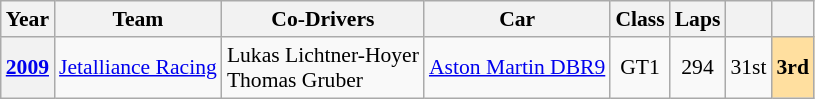<table class="wikitable" style="text-align:center; font-size:90%">
<tr>
<th>Year</th>
<th>Team</th>
<th>Co-Drivers</th>
<th>Car</th>
<th>Class</th>
<th>Laps</th>
<th></th>
<th></th>
</tr>
<tr>
<th><a href='#'>2009</a></th>
<td align="left"> <a href='#'>Jetalliance Racing</a></td>
<td align="left"> Lukas Lichtner-Hoyer<br> Thomas Gruber</td>
<td align="left"><a href='#'>Aston Martin DBR9</a></td>
<td>GT1</td>
<td>294</td>
<td>31st</td>
<td style="background:#FFDF9F;"><strong>3rd</strong></td>
</tr>
</table>
